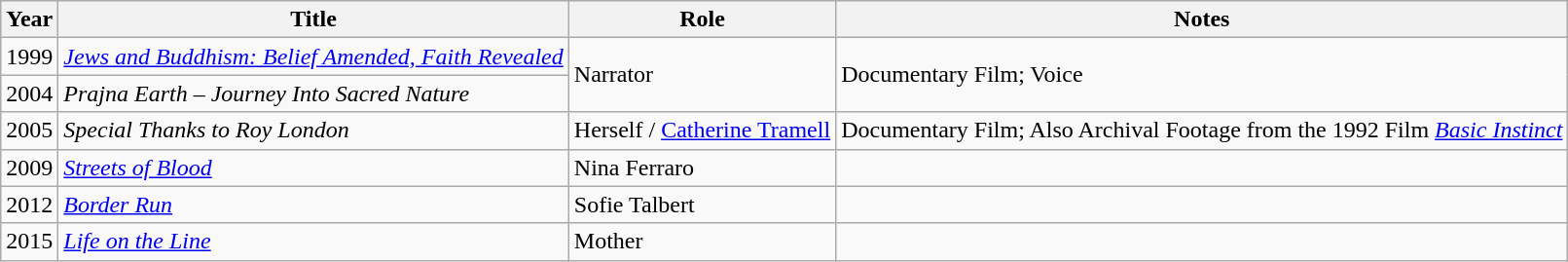<table class="wikitable sortable unsortable">
<tr>
<th scope="col">Year</th>
<th scope="col">Title</th>
<th scope="col">Role</th>
<th class="unsortable" scope="col">Notes</th>
</tr>
<tr>
<td>1999</td>
<td><em><a href='#'>Jews and Buddhism: Belief Amended, Faith Revealed</a></em></td>
<td rowspan="2">Narrator</td>
<td rowspan="2">Documentary Film; Voice</td>
</tr>
<tr>
<td>2004</td>
<td><em>Prajna Earth – Journey Into Sacred Nature</em></td>
</tr>
<tr>
<td>2005</td>
<td><em>Special Thanks to Roy London</em></td>
<td>Herself / <a href='#'>Catherine Tramell</a></td>
<td>Documentary Film; Also Archival Footage from the 1992 Film <em><a href='#'>Basic Instinct</a></em></td>
</tr>
<tr>
<td>2009</td>
<td><em><a href='#'>Streets of Blood</a></em></td>
<td>Nina Ferraro</td>
<td></td>
</tr>
<tr>
<td>2012</td>
<td><em><a href='#'>Border Run</a></em></td>
<td>Sofie Talbert</td>
<td></td>
</tr>
<tr>
<td>2015</td>
<td><em><a href='#'>Life on the Line</a></em></td>
<td>Mother</td>
<td></td>
</tr>
</table>
